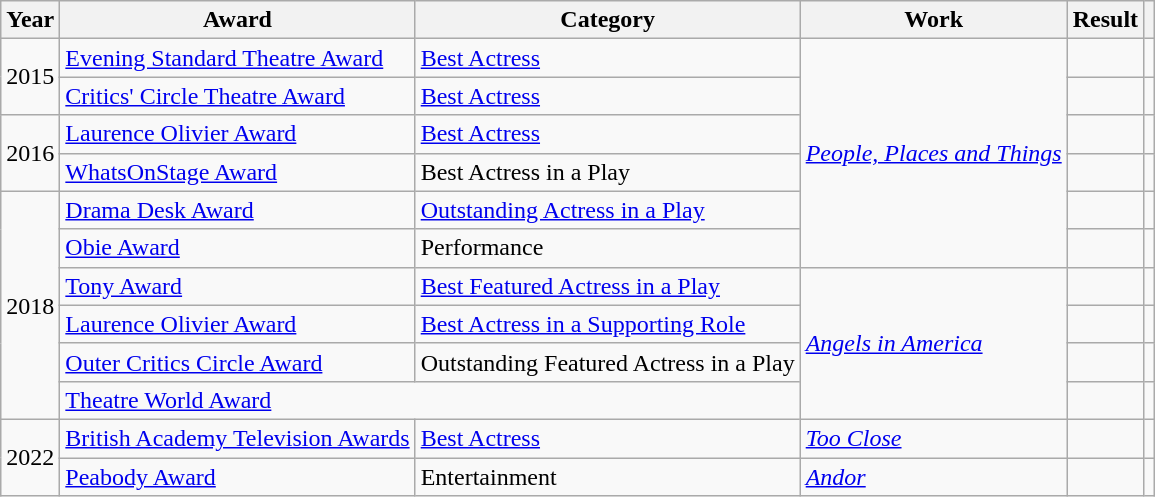<table class="wikitable sortable">
<tr>
<th>Year</th>
<th>Award</th>
<th>Category</th>
<th>Work</th>
<th>Result</th>
<th></th>
</tr>
<tr>
<td rowspan="2" align="center">2015</td>
<td><a href='#'>Evening Standard Theatre Award</a></td>
<td><a href='#'>Best Actress</a></td>
<td rowspan="6"><em><a href='#'>People, Places and Things</a></em></td>
<td></td>
<td align="center"></td>
</tr>
<tr>
<td><a href='#'>Critics' Circle Theatre Award</a></td>
<td><a href='#'>Best Actress</a></td>
<td></td>
<td align="center"></td>
</tr>
<tr>
<td rowspan="2" align="center">2016</td>
<td><a href='#'>Laurence Olivier Award</a></td>
<td><a href='#'>Best Actress</a></td>
<td></td>
<td align="center"></td>
</tr>
<tr>
<td><a href='#'>WhatsOnStage Award</a></td>
<td>Best Actress in a Play</td>
<td></td>
<td align="center"></td>
</tr>
<tr>
<td rowspan="6" align="center">2018</td>
<td><a href='#'>Drama Desk Award</a></td>
<td><a href='#'>Outstanding Actress in a Play</a></td>
<td></td>
<td align="center"></td>
</tr>
<tr>
<td><a href='#'>Obie Award</a></td>
<td>Performance</td>
<td></td>
<td align="center"></td>
</tr>
<tr>
<td><a href='#'>Tony Award</a></td>
<td><a href='#'>Best Featured Actress in a Play</a></td>
<td rowspan="4"><em><a href='#'>Angels in America</a></em></td>
<td></td>
<td align="center"></td>
</tr>
<tr>
<td><a href='#'>Laurence Olivier Award</a></td>
<td><a href='#'>Best Actress in a Supporting Role</a></td>
<td></td>
<td align="center"></td>
</tr>
<tr>
<td><a href='#'>Outer Critics Circle Award</a></td>
<td>Outstanding Featured Actress in a Play</td>
<td></td>
<td align="center"></td>
</tr>
<tr>
<td colspan="2"><a href='#'>Theatre World Award</a></td>
<td></td>
<td align="center"></td>
</tr>
<tr>
<td rowspan="2">2022</td>
<td><a href='#'>British Academy Television Awards</a></td>
<td><a href='#'>Best Actress</a></td>
<td><a href='#'><em>Too Close</em></a></td>
<td></td>
<td align="center"></td>
</tr>
<tr>
<td><a href='#'>Peabody Award</a></td>
<td>Entertainment</td>
<td><a href='#'><em>Andor</em></a></td>
<td></td>
<td align="center"></td>
</tr>
</table>
